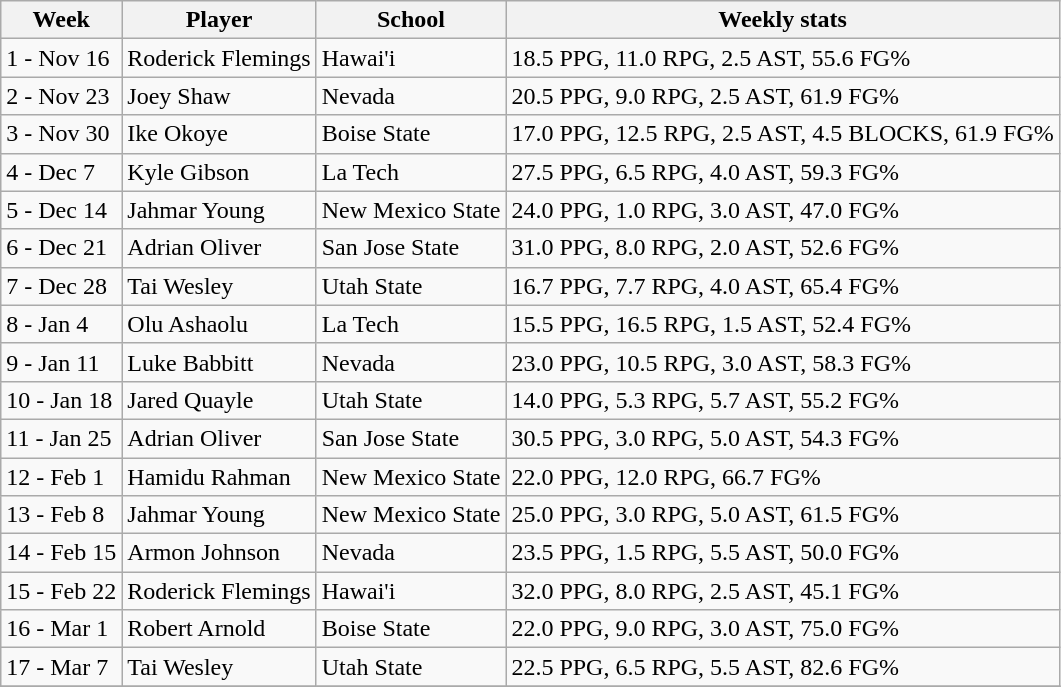<table class="wikitable" border="1">
<tr>
<th>Week</th>
<th>Player</th>
<th>School</th>
<th>Weekly stats</th>
</tr>
<tr>
<td>1 - Nov 16</td>
<td>Roderick Flemings</td>
<td>Hawai'i</td>
<td>18.5 PPG, 11.0 RPG, 2.5 AST, 55.6 FG%</td>
</tr>
<tr>
<td>2 - Nov 23</td>
<td>Joey Shaw</td>
<td>Nevada</td>
<td>20.5 PPG, 9.0 RPG, 2.5 AST, 61.9 FG%</td>
</tr>
<tr>
<td>3 - Nov 30</td>
<td>Ike Okoye</td>
<td>Boise State</td>
<td>17.0 PPG, 12.5 RPG, 2.5 AST, 4.5 BLOCKS, 61.9 FG%</td>
</tr>
<tr>
<td>4 - Dec 7</td>
<td>Kyle Gibson</td>
<td>La Tech</td>
<td>27.5 PPG, 6.5 RPG, 4.0 AST, 59.3 FG%</td>
</tr>
<tr>
<td>5 - Dec 14</td>
<td>Jahmar Young</td>
<td>New Mexico State</td>
<td>24.0 PPG, 1.0 RPG, 3.0 AST, 47.0 FG%</td>
</tr>
<tr>
<td>6 - Dec 21</td>
<td>Adrian Oliver</td>
<td>San Jose State</td>
<td>31.0 PPG, 8.0 RPG, 2.0 AST, 52.6 FG%</td>
</tr>
<tr>
<td>7 - Dec 28</td>
<td>Tai Wesley</td>
<td>Utah State</td>
<td>16.7 PPG, 7.7 RPG, 4.0 AST, 65.4 FG%</td>
</tr>
<tr>
<td>8 - Jan 4</td>
<td>Olu Ashaolu</td>
<td>La Tech</td>
<td>15.5 PPG, 16.5 RPG, 1.5 AST, 52.4 FG%</td>
</tr>
<tr>
<td>9 - Jan 11</td>
<td>Luke Babbitt</td>
<td>Nevada</td>
<td>23.0 PPG, 10.5 RPG, 3.0 AST, 58.3 FG%</td>
</tr>
<tr>
<td>10 - Jan 18</td>
<td>Jared Quayle</td>
<td>Utah State</td>
<td>14.0 PPG, 5.3 RPG, 5.7 AST, 55.2 FG%</td>
</tr>
<tr>
<td>11 - Jan 25</td>
<td>Adrian Oliver</td>
<td>San Jose State</td>
<td>30.5 PPG, 3.0 RPG, 5.0 AST, 54.3 FG%</td>
</tr>
<tr>
<td>12 - Feb 1</td>
<td>Hamidu Rahman</td>
<td>New Mexico State</td>
<td>22.0 PPG, 12.0 RPG, 66.7 FG%</td>
</tr>
<tr>
<td>13 - Feb 8</td>
<td>Jahmar Young</td>
<td>New Mexico State</td>
<td>25.0 PPG, 3.0 RPG, 5.0 AST, 61.5 FG%</td>
</tr>
<tr>
<td>14 - Feb 15</td>
<td>Armon Johnson</td>
<td>Nevada</td>
<td>23.5 PPG, 1.5 RPG, 5.5 AST, 50.0 FG%</td>
</tr>
<tr>
<td>15 - Feb 22</td>
<td>Roderick Flemings</td>
<td>Hawai'i</td>
<td>32.0 PPG, 8.0 RPG, 2.5 AST, 45.1 FG%</td>
</tr>
<tr>
<td>16 - Mar 1</td>
<td>Robert Arnold</td>
<td>Boise State</td>
<td>22.0 PPG, 9.0 RPG, 3.0 AST, 75.0 FG%</td>
</tr>
<tr>
<td>17 - Mar 7</td>
<td>Tai Wesley</td>
<td>Utah State</td>
<td>22.5 PPG, 6.5 RPG, 5.5 AST, 82.6 FG%</td>
</tr>
<tr>
</tr>
</table>
